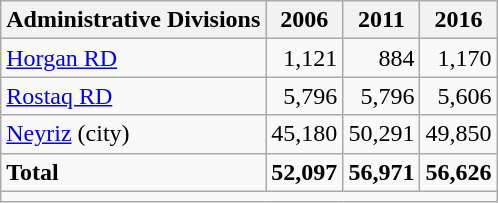<table class="wikitable">
<tr>
<th>Administrative Divisions</th>
<th>2006</th>
<th>2011</th>
<th>2016</th>
</tr>
<tr>
<td><a href='#'>Horgan RD</a></td>
<td style="text-align: right;">1,121</td>
<td style="text-align: right;">884</td>
<td style="text-align: right;">1,170</td>
</tr>
<tr>
<td><a href='#'>Rostaq RD</a></td>
<td style="text-align: right;">5,796</td>
<td style="text-align: right;">5,796</td>
<td style="text-align: right;">5,606</td>
</tr>
<tr>
<td><a href='#'>Neyriz</a> (city)</td>
<td style="text-align: right;">45,180</td>
<td style="text-align: right;">50,291</td>
<td style="text-align: right;">49,850</td>
</tr>
<tr>
<td><strong>Total</strong></td>
<td style="text-align: right;"><strong>52,097</strong></td>
<td style="text-align: right;"><strong>56,971</strong></td>
<td style="text-align: right;"><strong>56,626</strong></td>
</tr>
<tr>
<td colspan=4></td>
</tr>
</table>
